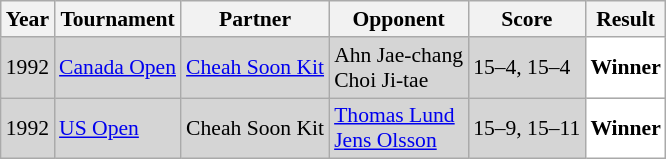<table class="sortable wikitable" style="font-size: 90%;">
<tr>
<th>Year</th>
<th>Tournament</th>
<th>Partner</th>
<th>Opponent</th>
<th>Score</th>
<th>Result</th>
</tr>
<tr style="background:#D5D5D5">
<td align="center">1992</td>
<td align="left"><a href='#'>Canada Open</a></td>
<td align="left"> <a href='#'>Cheah Soon Kit</a></td>
<td align="left"> Ahn Jae-chang <br>  Choi Ji-tae</td>
<td align="left">15–4, 15–4</td>
<td style="text-align:left; background:white"> <strong>Winner</strong></td>
</tr>
<tr style="background:#D5D5D5">
<td align="center">1992</td>
<td align="left"><a href='#'>US Open</a></td>
<td align="left"> Cheah Soon Kit</td>
<td align="left"> <a href='#'>Thomas Lund</a> <br>  <a href='#'>Jens Olsson</a></td>
<td align="left">15–9, 15–11</td>
<td style="text-align:left; background:white"> <strong>Winner</strong></td>
</tr>
</table>
